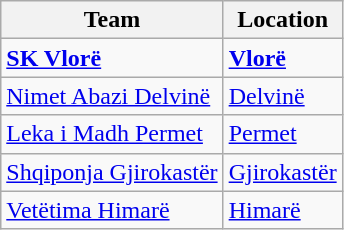<table class="wikitable sortable">
<tr>
<th>Team</th>
<th>Location</th>
</tr>
<tr>
<td><strong><a href='#'>SK Vlorë</a></strong></td>
<td><strong><a href='#'>Vlorë</a></strong></td>
</tr>
<tr>
<td><a href='#'>Nimet Abazi Delvinë</a></td>
<td><a href='#'>Delvinë</a></td>
</tr>
<tr>
<td><a href='#'>Leka i Madh Permet</a></td>
<td><a href='#'>Permet</a></td>
</tr>
<tr>
<td><a href='#'>Shqiponja Gjirokastër</a></td>
<td><a href='#'>Gjirokastër</a></td>
</tr>
<tr>
<td><a href='#'>Vetëtima Himarë</a></td>
<td><a href='#'>Himarë</a></td>
</tr>
</table>
